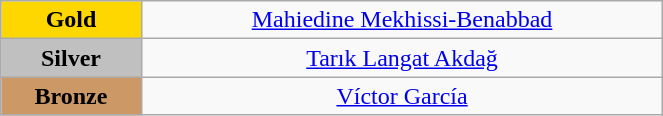<table class="wikitable" style=" text-align:center; " width="35%">
<tr>
<td bgcolor="gold"><strong>Gold</strong></td>
<td><a href='#'>Mahiedine Mekhissi-Benabbad</a><br>  <small><em></em></small></td>
</tr>
<tr>
<td bgcolor="silver"><strong>Silver</strong></td>
<td><a href='#'>Tarık Langat Akdağ</a><br>  <small><em></em></small></td>
</tr>
<tr>
<td bgcolor="CC9966"><strong>Bronze</strong></td>
<td><a href='#'>Víctor García</a><br>  <small><em></em></small></td>
</tr>
</table>
